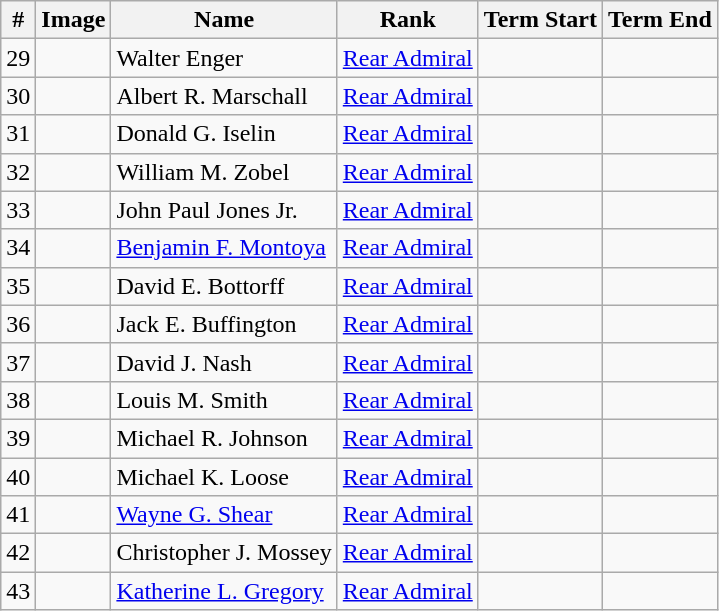<table class="wikitable">
<tr>
<th>#</th>
<th>Image</th>
<th>Name</th>
<th>Rank</th>
<th>Term Start</th>
<th>Term End</th>
</tr>
<tr>
<td>29</td>
<td></td>
<td>Walter Enger</td>
<td><a href='#'>Rear Admiral</a></td>
<td></td>
<td></td>
</tr>
<tr>
<td>30</td>
<td></td>
<td>Albert R. Marschall</td>
<td><a href='#'>Rear Admiral</a></td>
<td></td>
<td></td>
</tr>
<tr>
<td>31</td>
<td></td>
<td>Donald G. Iselin</td>
<td><a href='#'>Rear Admiral</a></td>
<td></td>
<td></td>
</tr>
<tr>
<td>32</td>
<td></td>
<td>William M. Zobel</td>
<td><a href='#'>Rear Admiral</a></td>
<td></td>
<td></td>
</tr>
<tr>
<td>33</td>
<td></td>
<td>John Paul Jones Jr.</td>
<td><a href='#'>Rear Admiral</a></td>
<td></td>
<td></td>
</tr>
<tr>
<td>34</td>
<td></td>
<td><a href='#'>Benjamin F. Montoya</a></td>
<td><a href='#'>Rear Admiral</a></td>
<td></td>
<td></td>
</tr>
<tr>
<td>35</td>
<td></td>
<td>David E. Bottorff</td>
<td><a href='#'>Rear Admiral</a></td>
<td></td>
<td></td>
</tr>
<tr>
<td>36</td>
<td></td>
<td>Jack E. Buffington</td>
<td><a href='#'>Rear Admiral</a></td>
<td></td>
<td></td>
</tr>
<tr>
<td>37</td>
<td></td>
<td>David J. Nash</td>
<td><a href='#'>Rear Admiral</a></td>
<td></td>
<td></td>
</tr>
<tr>
<td>38</td>
<td></td>
<td>Louis M. Smith</td>
<td><a href='#'>Rear Admiral</a></td>
<td></td>
<td></td>
</tr>
<tr>
<td>39</td>
<td></td>
<td>Michael R. Johnson</td>
<td><a href='#'>Rear Admiral</a></td>
<td></td>
<td></td>
</tr>
<tr>
<td>40</td>
<td></td>
<td>Michael K. Loose</td>
<td><a href='#'>Rear Admiral</a></td>
<td></td>
<td></td>
</tr>
<tr>
<td>41</td>
<td></td>
<td><a href='#'>Wayne G. Shear</a></td>
<td><a href='#'>Rear Admiral</a></td>
<td></td>
<td></td>
</tr>
<tr>
<td>42</td>
<td></td>
<td>Christopher J. Mossey</td>
<td><a href='#'>Rear Admiral</a></td>
<td></td>
<td></td>
</tr>
<tr>
<td>43</td>
<td></td>
<td><a href='#'>Katherine L. Gregory</a></td>
<td><a href='#'>Rear Admiral</a></td>
<td></td>
<td></td>
</tr>
</table>
